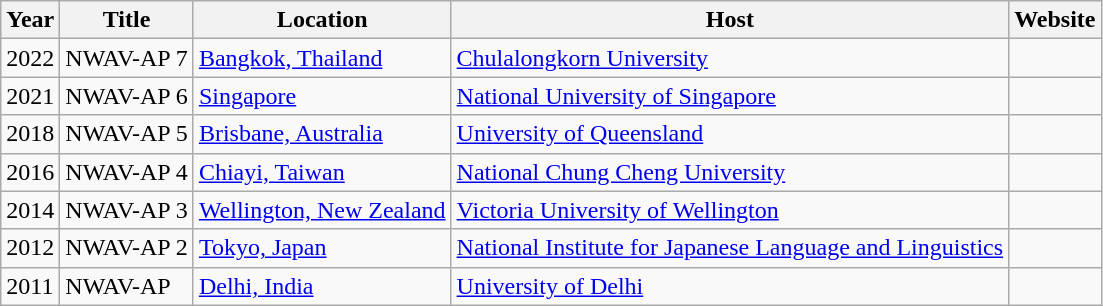<table class="wikitable">
<tr>
<th>Year</th>
<th>Title</th>
<th>Location</th>
<th>Host</th>
<th>Website</th>
</tr>
<tr>
<td>2022</td>
<td>NWAV-AP 7</td>
<td><a href='#'>Bangkok, Thailand</a></td>
<td><a href='#'>Chulalongkorn University</a></td>
<td></td>
</tr>
<tr>
<td>2021</td>
<td>NWAV-AP 6</td>
<td><a href='#'>Singapore</a></td>
<td><a href='#'>National University of Singapore</a></td>
<td></td>
</tr>
<tr>
<td>2018</td>
<td>NWAV-AP 5</td>
<td><a href='#'>Brisbane, Australia</a></td>
<td><a href='#'>University of Queensland</a></td>
<td></td>
</tr>
<tr>
<td>2016</td>
<td>NWAV-AP 4</td>
<td><a href='#'>Chiayi, Taiwan</a></td>
<td><a href='#'>National Chung Cheng University</a></td>
<td></td>
</tr>
<tr>
<td>2014</td>
<td>NWAV-AP 3</td>
<td><a href='#'>Wellington, New Zealand</a></td>
<td><a href='#'>Victoria University of Wellington</a></td>
<td></td>
</tr>
<tr>
<td>2012</td>
<td>NWAV-AP 2</td>
<td><a href='#'>Tokyo, Japan</a></td>
<td><a href='#'>National Institute for Japanese Language and Linguistics</a></td>
<td></td>
</tr>
<tr>
<td>2011</td>
<td>NWAV-AP</td>
<td><a href='#'>Delhi, India</a></td>
<td><a href='#'>University of Delhi</a></td>
<td></td>
</tr>
</table>
